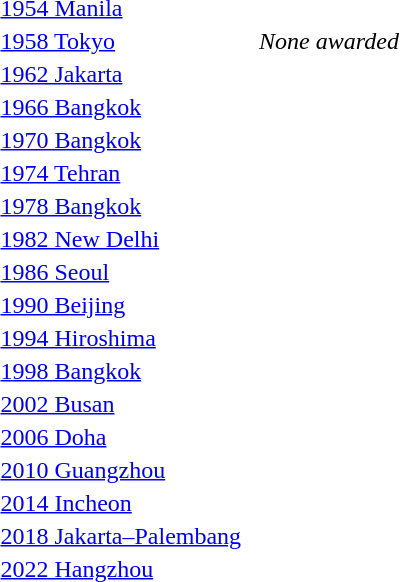<table>
<tr>
<td><a href='#'>1954 Manila</a></td>
<td></td>
<td></td>
<td></td>
</tr>
<tr>
<td><a href='#'>1958 Tokyo</a></td>
<td></td>
<td></td>
<td><em>None awarded</em></td>
</tr>
<tr>
<td><a href='#'>1962 Jakarta</a></td>
<td></td>
<td></td>
<td></td>
</tr>
<tr>
<td><a href='#'>1966 Bangkok</a></td>
<td></td>
<td></td>
<td></td>
</tr>
<tr>
<td><a href='#'>1970 Bangkok</a></td>
<td></td>
<td></td>
<td></td>
</tr>
<tr>
<td><a href='#'>1974 Tehran</a></td>
<td></td>
<td></td>
<td></td>
</tr>
<tr>
<td><a href='#'>1978 Bangkok</a></td>
<td></td>
<td></td>
<td></td>
</tr>
<tr>
<td><a href='#'>1982 New Delhi</a></td>
<td></td>
<td></td>
<td></td>
</tr>
<tr>
<td><a href='#'>1986 Seoul</a></td>
<td></td>
<td></td>
<td></td>
</tr>
<tr>
<td><a href='#'>1990 Beijing</a></td>
<td></td>
<td></td>
<td></td>
</tr>
<tr>
<td><a href='#'>1994 Hiroshima</a></td>
<td></td>
<td></td>
<td></td>
</tr>
<tr>
<td><a href='#'>1998 Bangkok</a></td>
<td></td>
<td></td>
<td></td>
</tr>
<tr>
<td><a href='#'>2002 Busan</a></td>
<td></td>
<td></td>
<td></td>
</tr>
<tr>
<td><a href='#'>2006 Doha</a></td>
<td></td>
<td></td>
<td></td>
</tr>
<tr>
<td><a href='#'>2010 Guangzhou</a></td>
<td></td>
<td></td>
<td></td>
</tr>
<tr>
<td><a href='#'>2014 Incheon</a></td>
<td></td>
<td></td>
<td></td>
</tr>
<tr>
<td><a href='#'>2018 Jakarta–Palembang</a></td>
<td></td>
<td></td>
<td></td>
</tr>
<tr>
<td><a href='#'>2022 Hangzhou</a></td>
<td></td>
<td></td>
<td></td>
</tr>
</table>
